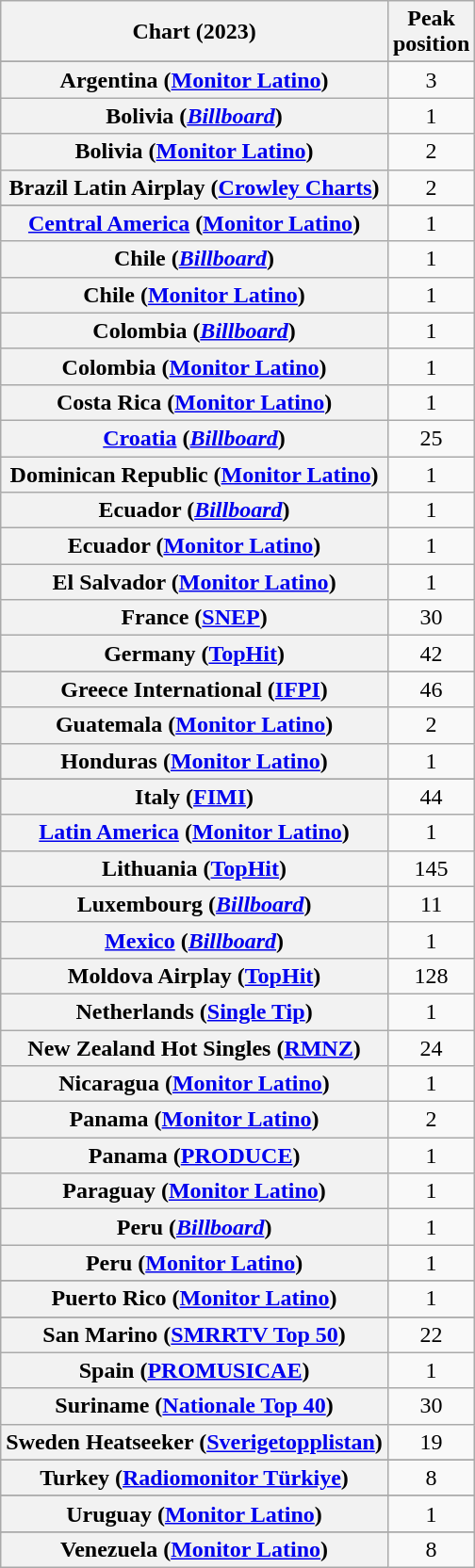<table class="wikitable sortable plainrowheaders" style="text-align:center">
<tr>
<th scope="col">Chart (2023)</th>
<th scope="col">Peak<br>position</th>
</tr>
<tr>
</tr>
<tr>
<th scope="row">Argentina (<a href='#'>Monitor Latino</a>)</th>
<td>3</td>
</tr>
<tr>
<th scope="row">Bolivia (<em><a href='#'>Billboard</a></em>)</th>
<td>1</td>
</tr>
<tr>
<th scope="row">Bolivia (<a href='#'>Monitor Latino</a>)</th>
<td>2</td>
</tr>
<tr>
<th scope="row">Brazil Latin Airplay (<a href='#'>Crowley Charts</a>)</th>
<td>2</td>
</tr>
<tr>
</tr>
<tr>
<th scope="row"><a href='#'>Central America</a> (<a href='#'>Monitor Latino</a>)</th>
<td>1</td>
</tr>
<tr>
<th scope="row">Chile (<em><a href='#'>Billboard</a></em>)</th>
<td>1</td>
</tr>
<tr>
<th scope="row">Chile (<a href='#'>Monitor Latino</a>)</th>
<td>1</td>
</tr>
<tr>
<th scope="row">Colombia (<em><a href='#'>Billboard</a></em>)</th>
<td>1</td>
</tr>
<tr>
<th scope="row">Colombia (<a href='#'>Monitor Latino</a>)</th>
<td>1</td>
</tr>
<tr>
<th scope="row">Costa Rica (<a href='#'>Monitor Latino</a>)</th>
<td>1</td>
</tr>
<tr>
<th scope="row"><a href='#'>Croatia</a> (<em><a href='#'>Billboard</a></em>)</th>
<td>25</td>
</tr>
<tr>
<th scope="row">Dominican Republic (<a href='#'>Monitor Latino</a>)</th>
<td>1</td>
</tr>
<tr>
<th scope="row">Ecuador (<em><a href='#'>Billboard</a></em>)</th>
<td>1</td>
</tr>
<tr>
<th scope="row">Ecuador (<a href='#'>Monitor Latino</a>)</th>
<td>1</td>
</tr>
<tr>
<th scope="row">El Salvador (<a href='#'>Monitor Latino</a>)</th>
<td>1</td>
</tr>
<tr>
<th scope="row">France (<a href='#'>SNEP</a>)</th>
<td>30</td>
</tr>
<tr>
<th scope="row">Germany (<a href='#'>TopHit</a>)</th>
<td>42</td>
</tr>
<tr>
</tr>
<tr>
<th scope="row">Greece International (<a href='#'>IFPI</a>)</th>
<td>46</td>
</tr>
<tr>
<th scope="row">Guatemala (<a href='#'>Monitor Latino</a>)</th>
<td>2</td>
</tr>
<tr>
<th scope="row">Honduras (<a href='#'>Monitor Latino</a>)</th>
<td>1</td>
</tr>
<tr>
</tr>
<tr>
</tr>
<tr>
<th scope="row">Italy (<a href='#'>FIMI</a>)</th>
<td>44</td>
</tr>
<tr>
<th scope="row"><a href='#'>Latin America</a> (<a href='#'>Monitor Latino</a>)</th>
<td>1</td>
</tr>
<tr>
<th scope="row">Lithuania (<a href='#'>TopHit</a>)</th>
<td>145</td>
</tr>
<tr>
<th scope="row">Luxembourg (<em><a href='#'>Billboard</a></em>)</th>
<td>11</td>
</tr>
<tr>
<th scope="row"><a href='#'>Mexico</a> (<em><a href='#'>Billboard</a></em>)</th>
<td>1</td>
</tr>
<tr>
<th scope="row">Moldova Airplay (<a href='#'>TopHit</a>)</th>
<td>128</td>
</tr>
<tr>
<th scope="row">Netherlands (<a href='#'>Single Tip</a>)</th>
<td>1</td>
</tr>
<tr>
<th scope="row">New Zealand Hot Singles (<a href='#'>RMNZ</a>)</th>
<td>24</td>
</tr>
<tr>
<th scope="row">Nicaragua (<a href='#'>Monitor Latino</a>)</th>
<td>1</td>
</tr>
<tr>
<th scope="row">Panama (<a href='#'>Monitor Latino</a>)</th>
<td>2</td>
</tr>
<tr>
<th scope="row">Panama (<a href='#'>PRODUCE</a>)</th>
<td>1</td>
</tr>
<tr>
<th scope="row">Paraguay (<a href='#'>Monitor Latino</a>)</th>
<td>1</td>
</tr>
<tr>
<th scope="row">Peru (<em><a href='#'>Billboard</a></em>)</th>
<td>1</td>
</tr>
<tr>
<th scope="row">Peru (<a href='#'>Monitor Latino</a>)</th>
<td>1</td>
</tr>
<tr>
</tr>
<tr>
<th scope="row">Puerto Rico (<a href='#'>Monitor Latino</a>)</th>
<td>1</td>
</tr>
<tr>
</tr>
<tr>
</tr>
<tr>
<th scope="row">San Marino (<a href='#'>SMRRTV Top 50</a>)</th>
<td>22</td>
</tr>
<tr>
<th scope="row">Spain (<a href='#'>PROMUSICAE</a>)</th>
<td>1</td>
</tr>
<tr>
<th scope="row">Suriname (<a href='#'>Nationale Top 40</a>)</th>
<td>30</td>
</tr>
<tr>
<th scope="row">Sweden Heatseeker (<a href='#'>Sverigetopplistan</a>)</th>
<td>19</td>
</tr>
<tr>
</tr>
<tr>
<th scope="row">Turkey (<a href='#'>Radiomonitor Türkiye</a>)</th>
<td>8</td>
</tr>
<tr>
</tr>
<tr>
<th scope="row">Uruguay (<a href='#'>Monitor Latino</a>)</th>
<td>1</td>
</tr>
<tr>
</tr>
<tr>
</tr>
<tr>
</tr>
<tr>
</tr>
<tr>
</tr>
<tr>
<th scope="row">Venezuela (<a href='#'>Monitor Latino</a>)</th>
<td>8</td>
</tr>
</table>
